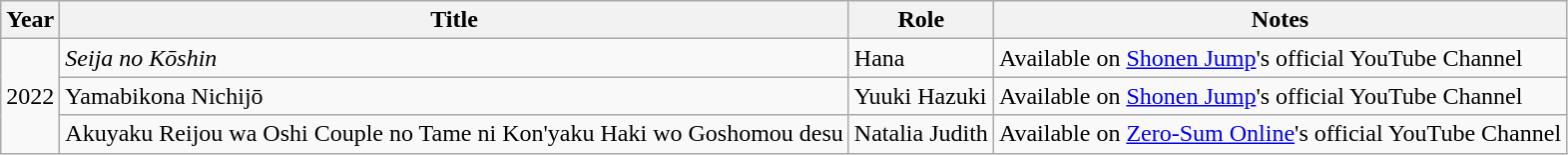<table class="wikitable">
<tr>
<th>Year</th>
<th>Title</th>
<th>Role</th>
<th>Notes</th>
</tr>
<tr>
<td rowspan="3">2022</td>
<td><em>Seija no Kōshin</em></td>
<td>Hana</td>
<td>Available on <a href='#'>Shonen Jump</a>'s official YouTube Channel</td>
</tr>
<tr>
<td>Yamabikona Nichijō</td>
<td>Yuuki Hazuki</td>
<td>Available on <a href='#'>Shonen Jump</a>'s official YouTube Channel</td>
</tr>
<tr>
<td>Akuyaku Reijou wa Oshi Couple no Tame ni Kon'yaku Haki wo Goshomou desu</td>
<td>Natalia Judith</td>
<td>Available on <a href='#'>Zero-Sum Online</a>'s official YouTube Channel</td>
</tr>
</table>
